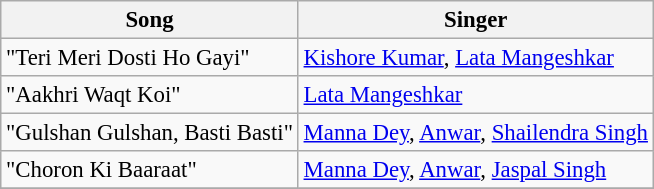<table class="wikitable" style="font-size:95%;">
<tr>
<th>Song</th>
<th>Singer</th>
</tr>
<tr>
<td>"Teri Meri Dosti Ho Gayi"</td>
<td><a href='#'>Kishore Kumar</a>, <a href='#'>Lata Mangeshkar</a></td>
</tr>
<tr>
<td>"Aakhri Waqt Koi"</td>
<td><a href='#'>Lata Mangeshkar</a></td>
</tr>
<tr>
<td>"Gulshan Gulshan, Basti Basti"</td>
<td><a href='#'>Manna Dey</a>, <a href='#'>Anwar</a>, <a href='#'>Shailendra Singh</a></td>
</tr>
<tr>
<td>"Choron Ki Baaraat"</td>
<td><a href='#'>Manna Dey</a>, <a href='#'>Anwar</a>, <a href='#'>Jaspal Singh</a></td>
</tr>
<tr>
</tr>
</table>
